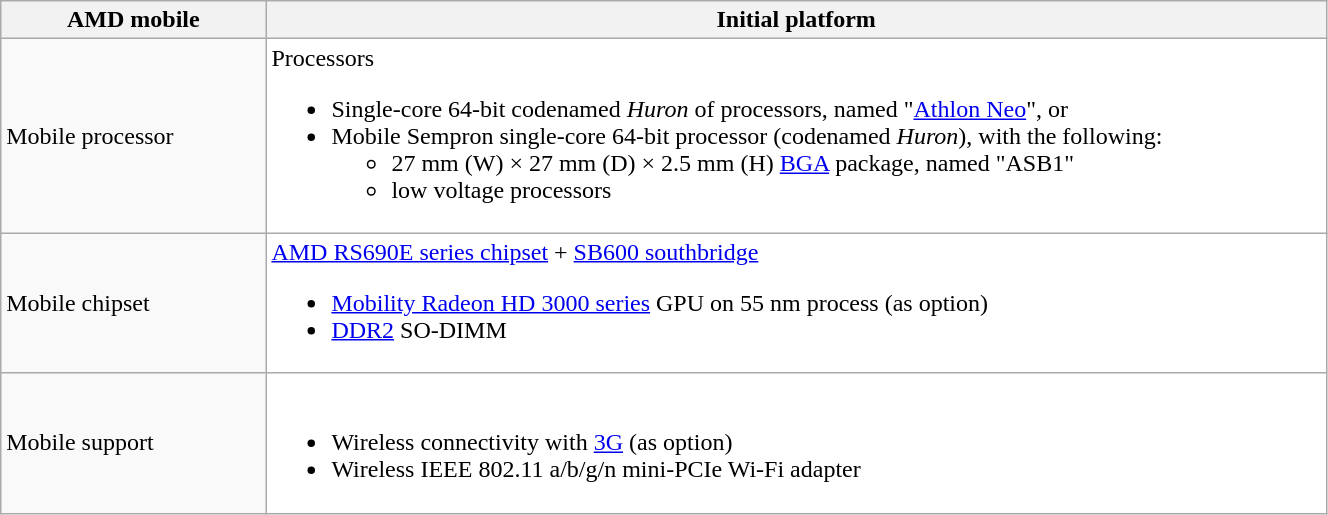<table class="wikitable" style="width:70%;">
<tr>
<th style="width:20%;">AMD mobile</th>
<th>Initial platform</th>
</tr>
<tr>
<td>Mobile processor</td>
<td style="background:white">Processors<br><ul><li>Single-core 64-bit codenamed <em>Huron</em> of processors, named "<a href='#'>Athlon Neo</a>", or</li><li>Mobile Sempron single-core 64-bit processor (codenamed <em>Huron</em>), with the following:<ul><li>27 mm (W) × 27 mm (D) × 2.5 mm (H) <a href='#'>BGA</a> package, named "ASB1"</li><li>low voltage processors</li></ul></li></ul></td>
</tr>
<tr>
<td>Mobile chipset</td>
<td style="background:white"><a href='#'>AMD RS690E series chipset</a> + <a href='#'>SB600 southbridge</a><br><ul><li><a href='#'>Mobility Radeon HD 3000 series</a> GPU on 55 nm process (as option)</li><li><a href='#'>DDR2</a> SO-DIMM</li></ul></td>
</tr>
<tr>
<td>Mobile support</td>
<td style="background:white"><br><ul><li>Wireless connectivity with <a href='#'>3G</a> (as option)</li><li>Wireless IEEE 802.11 a/b/g/n mini-PCIe Wi-Fi adapter</li></ul></td>
</tr>
</table>
